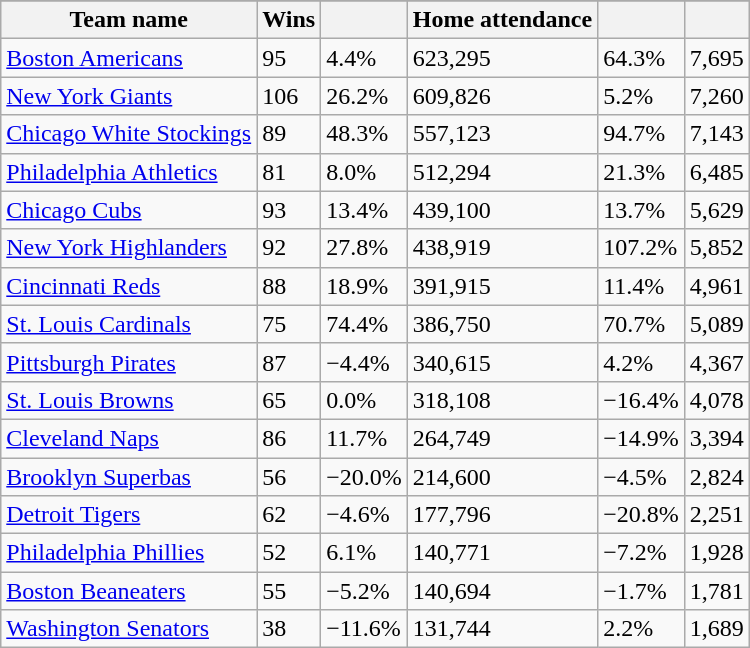<table class="wikitable sortable">
<tr style="text-align:center; font-size:larger;">
</tr>
<tr>
<th>Team name</th>
<th>Wins</th>
<th></th>
<th>Home attendance</th>
<th></th>
<th></th>
</tr>
<tr>
<td><a href='#'>Boston Americans</a></td>
<td>95</td>
<td>4.4%</td>
<td>623,295</td>
<td>64.3%</td>
<td>7,695</td>
</tr>
<tr>
<td><a href='#'>New York Giants</a></td>
<td>106</td>
<td>26.2%</td>
<td>609,826</td>
<td>5.2%</td>
<td>7,260</td>
</tr>
<tr>
<td><a href='#'>Chicago White Stockings</a></td>
<td>89</td>
<td>48.3%</td>
<td>557,123</td>
<td>94.7%</td>
<td>7,143</td>
</tr>
<tr>
<td><a href='#'>Philadelphia Athletics</a></td>
<td>81</td>
<td>8.0%</td>
<td>512,294</td>
<td>21.3%</td>
<td>6,485</td>
</tr>
<tr>
<td><a href='#'>Chicago Cubs</a></td>
<td>93</td>
<td>13.4%</td>
<td>439,100</td>
<td>13.7%</td>
<td>5,629</td>
</tr>
<tr>
<td><a href='#'>New York Highlanders</a></td>
<td>92</td>
<td>27.8%</td>
<td>438,919</td>
<td>107.2%</td>
<td>5,852</td>
</tr>
<tr>
<td><a href='#'>Cincinnati Reds</a></td>
<td>88</td>
<td>18.9%</td>
<td>391,915</td>
<td>11.4%</td>
<td>4,961</td>
</tr>
<tr>
<td><a href='#'>St. Louis Cardinals</a></td>
<td>75</td>
<td>74.4%</td>
<td>386,750</td>
<td>70.7%</td>
<td>5,089</td>
</tr>
<tr>
<td><a href='#'>Pittsburgh Pirates</a></td>
<td>87</td>
<td>−4.4%</td>
<td>340,615</td>
<td>4.2%</td>
<td>4,367</td>
</tr>
<tr>
<td><a href='#'>St. Louis Browns</a></td>
<td>65</td>
<td>0.0%</td>
<td>318,108</td>
<td>−16.4%</td>
<td>4,078</td>
</tr>
<tr>
<td><a href='#'>Cleveland Naps</a></td>
<td>86</td>
<td>11.7%</td>
<td>264,749</td>
<td>−14.9%</td>
<td>3,394</td>
</tr>
<tr>
<td><a href='#'>Brooklyn Superbas</a></td>
<td>56</td>
<td>−20.0%</td>
<td>214,600</td>
<td>−4.5%</td>
<td>2,824</td>
</tr>
<tr>
<td><a href='#'>Detroit Tigers</a></td>
<td>62</td>
<td>−4.6%</td>
<td>177,796</td>
<td>−20.8%</td>
<td>2,251</td>
</tr>
<tr>
<td><a href='#'>Philadelphia Phillies</a></td>
<td>52</td>
<td>6.1%</td>
<td>140,771</td>
<td>−7.2%</td>
<td>1,928</td>
</tr>
<tr>
<td><a href='#'>Boston Beaneaters</a></td>
<td>55</td>
<td>−5.2%</td>
<td>140,694</td>
<td>−1.7%</td>
<td>1,781</td>
</tr>
<tr>
<td><a href='#'>Washington Senators</a></td>
<td>38</td>
<td>−11.6%</td>
<td>131,744</td>
<td>2.2%</td>
<td>1,689</td>
</tr>
</table>
